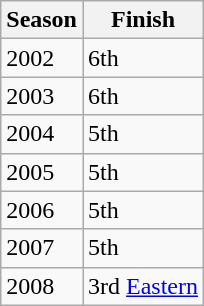<table class="wikitable">
<tr>
<th>Season</th>
<th>Finish</th>
</tr>
<tr>
<td>2002</td>
<td>6th</td>
</tr>
<tr>
<td>2003</td>
<td>6th</td>
</tr>
<tr>
<td>2004</td>
<td>5th</td>
</tr>
<tr>
<td>2005</td>
<td>5th</td>
</tr>
<tr>
<td>2006</td>
<td>5th</td>
</tr>
<tr>
<td>2007</td>
<td>5th</td>
</tr>
<tr>
<td>2008</td>
<td>3rd <a href='#'>Eastern</a></td>
</tr>
</table>
